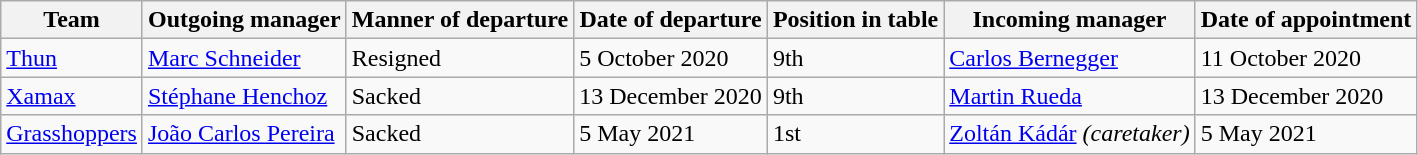<table class="wikitable">
<tr>
<th>Team</th>
<th>Outgoing manager</th>
<th>Manner of departure</th>
<th>Date of departure</th>
<th>Position in table</th>
<th>Incoming manager</th>
<th>Date of appointment</th>
</tr>
<tr>
<td><a href='#'>Thun</a></td>
<td> <a href='#'>Marc Schneider</a></td>
<td>Resigned</td>
<td>5 October 2020</td>
<td>9th</td>
<td> <a href='#'>Carlos Bernegger</a></td>
<td>11 October 2020</td>
</tr>
<tr>
<td><a href='#'>Xamax</a></td>
<td> <a href='#'>Stéphane Henchoz</a></td>
<td>Sacked</td>
<td>13 December 2020</td>
<td>9th</td>
<td> <a href='#'>Martin Rueda</a></td>
<td>13 December 2020</td>
</tr>
<tr>
<td><a href='#'>Grasshoppers</a></td>
<td> <a href='#'>João Carlos Pereira</a></td>
<td>Sacked</td>
<td>5 May 2021</td>
<td>1st</td>
<td> <a href='#'>Zoltán Kádár</a> <em>(caretaker)</em></td>
<td>5 May 2021</td>
</tr>
</table>
